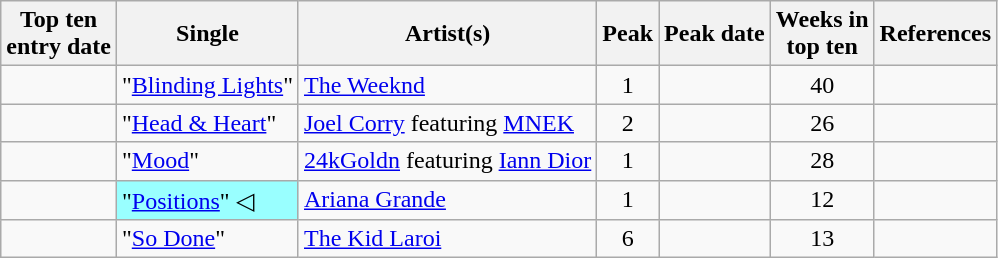<table class="wikitable sortable">
<tr>
<th>Top ten<br>entry date</th>
<th>Single</th>
<th>Artist(s)</th>
<th data-sort-type="number">Peak</th>
<th>Peak date</th>
<th data-sort-type="number">Weeks in<br>top ten</th>
<th>References</th>
</tr>
<tr>
<td></td>
<td>"<a href='#'>Blinding Lights</a>" </td>
<td><a href='#'>The Weeknd</a></td>
<td style="text-align:center;">1</td>
<td></td>
<td style="text-align:center;">40</td>
<td style="text-align:center;"></td>
</tr>
<tr>
<td></td>
<td>"<a href='#'>Head & Heart</a>"  </td>
<td><a href='#'>Joel Corry</a> featuring <a href='#'>MNEK</a></td>
<td style="text-align:center;">2</td>
<td></td>
<td style="text-align:center;">26</td>
<td style="text-align:center;"></td>
</tr>
<tr>
<td></td>
<td>"<a href='#'>Mood</a>"</td>
<td><a href='#'>24kGoldn</a> featuring <a href='#'>Iann Dior</a></td>
<td style="text-align:center;">1</td>
<td></td>
<td style="text-align:center;">28</td>
<td style="text-align:center;"></td>
</tr>
<tr>
<td></td>
<td style="background:#9ff;">"<a href='#'>Positions</a>" ◁</td>
<td><a href='#'>Ariana Grande</a></td>
<td style="text-align:center;">1</td>
<td></td>
<td style="text-align:center;">12</td>
<td style="text-align:center;"></td>
</tr>
<tr>
<td></td>
<td>"<a href='#'>So Done</a>"  </td>
<td><a href='#'>The Kid Laroi</a></td>
<td style="text-align:center;">6</td>
<td></td>
<td style="text-align:center;">13</td>
<td style="text-align:center;"></td>
</tr>
</table>
